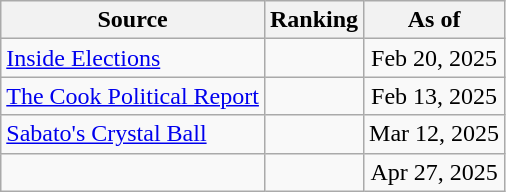<table class="wikitable" style="text-align:center">
<tr>
<th>Source</th>
<th>Ranking</th>
<th>As of</th>
</tr>
<tr>
<td align="left"><a href='#'>Inside Elections</a></td>
<td></td>
<td>Feb 20, 2025</td>
</tr>
<tr>
<td align="left"><a href='#'>The Cook Political Report</a></td>
<td></td>
<td>Feb 13, 2025</td>
</tr>
<tr>
<td align="left"><a href='#'>Sabato's Crystal Ball</a></td>
<td></td>
<td>Mar 12, 2025</td>
</tr>
<tr>
<td></td>
<td></td>
<td>Apr 27, 2025</td>
</tr>
</table>
